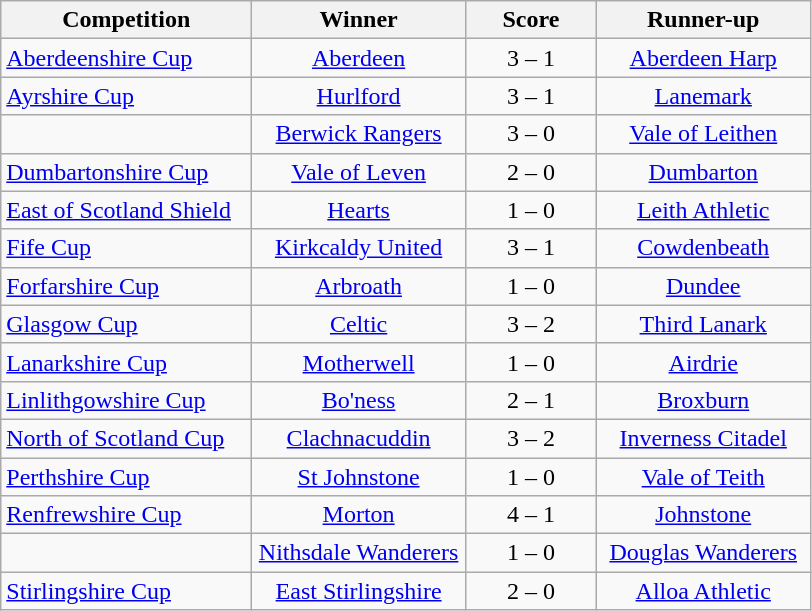<table class="wikitable" style="text-align: center;">
<tr>
<th width=160>Competition</th>
<th width=135>Winner</th>
<th width=80>Score</th>
<th width=135>Runner-up</th>
</tr>
<tr>
<td align=left><a href='#'>Aberdeenshire Cup</a></td>
<td><a href='#'>Aberdeen</a></td>
<td>3 – 1</td>
<td><a href='#'>Aberdeen Harp</a></td>
</tr>
<tr>
<td align=left><a href='#'>Ayrshire Cup</a></td>
<td><a href='#'>Hurlford</a></td>
<td>3 – 1</td>
<td><a href='#'>Lanemark</a></td>
</tr>
<tr>
<td align=left></td>
<td><a href='#'>Berwick Rangers</a></td>
<td>3 – 0</td>
<td><a href='#'>Vale of Leithen</a></td>
</tr>
<tr>
<td align=left><a href='#'>Dumbartonshire Cup</a></td>
<td><a href='#'>Vale of Leven</a></td>
<td>2 – 0</td>
<td><a href='#'>Dumbarton</a></td>
</tr>
<tr>
<td align=left><a href='#'>East of Scotland Shield</a></td>
<td><a href='#'>Hearts</a></td>
<td>1 – 0</td>
<td><a href='#'>Leith Athletic</a></td>
</tr>
<tr>
<td align=left><a href='#'>Fife Cup</a></td>
<td><a href='#'>Kirkcaldy United</a></td>
<td>3 – 1</td>
<td><a href='#'>Cowdenbeath</a></td>
</tr>
<tr>
<td align=left><a href='#'>Forfarshire Cup</a></td>
<td><a href='#'>Arbroath</a></td>
<td>1 – 0</td>
<td><a href='#'>Dundee</a></td>
</tr>
<tr>
<td align=left><a href='#'>Glasgow Cup</a></td>
<td><a href='#'>Celtic</a></td>
<td>3 – 2</td>
<td><a href='#'>Third Lanark</a></td>
</tr>
<tr>
<td align=left><a href='#'>Lanarkshire Cup</a></td>
<td><a href='#'>Motherwell</a></td>
<td>1 – 0</td>
<td><a href='#'>Airdrie</a></td>
</tr>
<tr>
<td align=left><a href='#'>Linlithgowshire Cup</a></td>
<td><a href='#'>Bo'ness</a></td>
<td>2 – 1</td>
<td><a href='#'>Broxburn</a></td>
</tr>
<tr>
<td align=left><a href='#'>North of Scotland Cup</a></td>
<td><a href='#'>Clachnacuddin</a></td>
<td>3 – 2</td>
<td><a href='#'>Inverness Citadel</a></td>
</tr>
<tr>
<td align=left><a href='#'>Perthshire Cup</a></td>
<td><a href='#'>St Johnstone</a></td>
<td>1 – 0</td>
<td><a href='#'>Vale of Teith</a></td>
</tr>
<tr>
<td align=left><a href='#'>Renfrewshire Cup</a></td>
<td><a href='#'>Morton</a></td>
<td>4 – 1</td>
<td><a href='#'>Johnstone</a></td>
</tr>
<tr>
<td align=left></td>
<td><a href='#'>Nithsdale Wanderers</a></td>
<td>1 – 0</td>
<td><a href='#'>Douglas Wanderers</a></td>
</tr>
<tr>
<td align=left><a href='#'>Stirlingshire Cup</a></td>
<td><a href='#'>East Stirlingshire</a></td>
<td>2 – 0</td>
<td><a href='#'>Alloa Athletic</a></td>
</tr>
</table>
